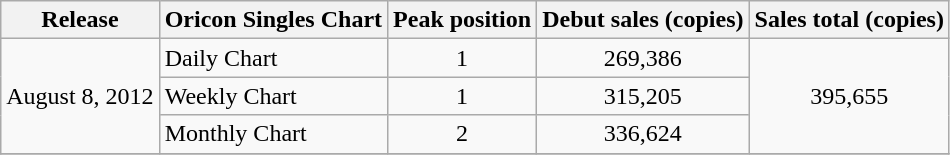<table class="wikitable">
<tr>
<th>Release</th>
<th>Oricon Singles Chart</th>
<th>Peak position</th>
<th>Debut sales (copies)</th>
<th>Sales total (copies)</th>
</tr>
<tr>
<td rowspan="3">August 8, 2012</td>
<td>Daily Chart</td>
<td align="center">1</td>
<td align="center">269,386</td>
<td style="text-align:center;" rowspan="3">395,655</td>
</tr>
<tr>
<td>Weekly Chart</td>
<td align="center">1</td>
<td align="center">315,205</td>
</tr>
<tr>
<td>Monthly Chart</td>
<td align="center">2</td>
<td align="center">336,624</td>
</tr>
<tr>
</tr>
</table>
